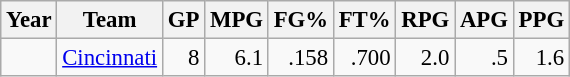<table class="wikitable sortable" style="font-size:95%; text-align:right;">
<tr>
<th>Year</th>
<th>Team</th>
<th>GP</th>
<th>MPG</th>
<th>FG%</th>
<th>FT%</th>
<th>RPG</th>
<th>APG</th>
<th>PPG</th>
</tr>
<tr>
<td style="text-align:left;"></td>
<td style="text-align:left;"><a href='#'>Cincinnati</a></td>
<td>8</td>
<td>6.1</td>
<td>.158</td>
<td>.700</td>
<td>2.0</td>
<td>.5</td>
<td>1.6</td>
</tr>
</table>
